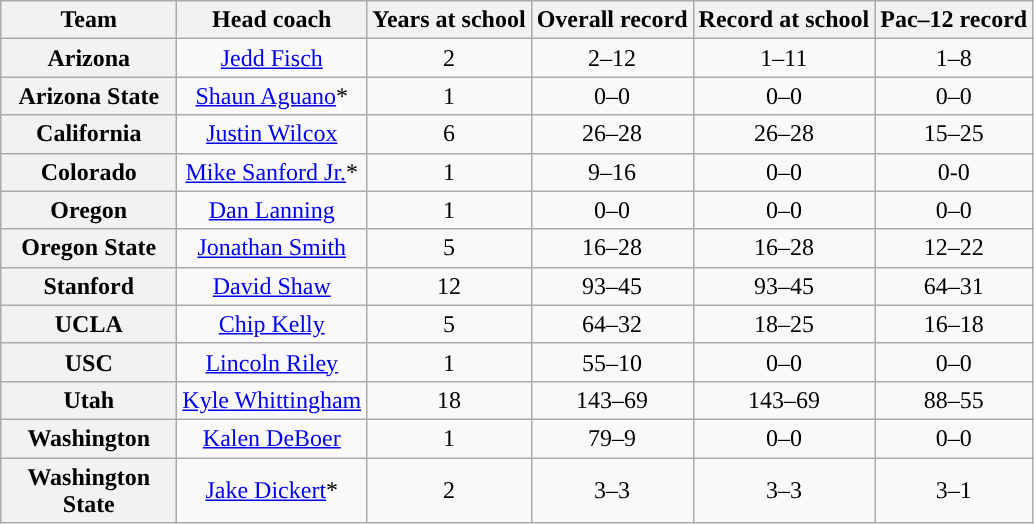<table class="wikitable sortable" style="text-align: center;">
<tr>
<th style="width:110px;">Team</th>
<th>Head coach</th>
<th>Years at school</th>
<th>Overall record</th>
<th>Record at school</th>
<th>Pac–12 record</th>
</tr>
<tr>
<th>Arizona</th>
<td><a href='#'>Jedd Fisch</a></td>
<td>2</td>
<td>2–12</td>
<td>1–11</td>
<td>1–8</td>
</tr>
<tr>
<th>Arizona State</th>
<td><a href='#'>Shaun Aguano</a>*</td>
<td>1</td>
<td>0–0</td>
<td>0–0</td>
<td>0–0</td>
</tr>
<tr>
<th>California</th>
<td><a href='#'>Justin Wilcox</a></td>
<td>6</td>
<td>26–28</td>
<td>26–28</td>
<td>15–25</td>
</tr>
<tr>
<th>Colorado</th>
<td><a href='#'>Mike Sanford Jr.</a>*</td>
<td>1</td>
<td>9–16</td>
<td>0–0</td>
<td>0-0</td>
</tr>
<tr>
<th>Oregon</th>
<td><a href='#'>Dan Lanning</a></td>
<td>1</td>
<td>0–0</td>
<td>0–0</td>
<td>0–0</td>
</tr>
<tr>
<th>Oregon State</th>
<td><a href='#'>Jonathan Smith</a></td>
<td>5</td>
<td>16–28</td>
<td>16–28</td>
<td>12–22</td>
</tr>
<tr>
<th>Stanford</th>
<td><a href='#'>David Shaw</a></td>
<td>12</td>
<td>93–45</td>
<td>93–45</td>
<td>64–31</td>
</tr>
<tr>
<th>UCLA</th>
<td><a href='#'>Chip Kelly</a></td>
<td>5</td>
<td>64–32</td>
<td>18–25</td>
<td>16–18</td>
</tr>
<tr>
<th>USC</th>
<td><a href='#'>Lincoln Riley</a></td>
<td>1</td>
<td>55–10</td>
<td>0–0</td>
<td>0–0</td>
</tr>
<tr>
<th>Utah</th>
<td><a href='#'>Kyle Whittingham</a></td>
<td>18</td>
<td>143–69</td>
<td>143–69</td>
<td>88–55</td>
</tr>
<tr>
<th>Washington</th>
<td><a href='#'>Kalen DeBoer</a></td>
<td>1</td>
<td>79–9</td>
<td>0–0</td>
<td>0–0</td>
</tr>
<tr>
<th>Washington State</th>
<td><a href='#'>Jake Dickert</a>*</td>
<td>2</td>
<td>3–3</td>
<td>3–3</td>
<td>3–1</td>
</tr>
</table>
